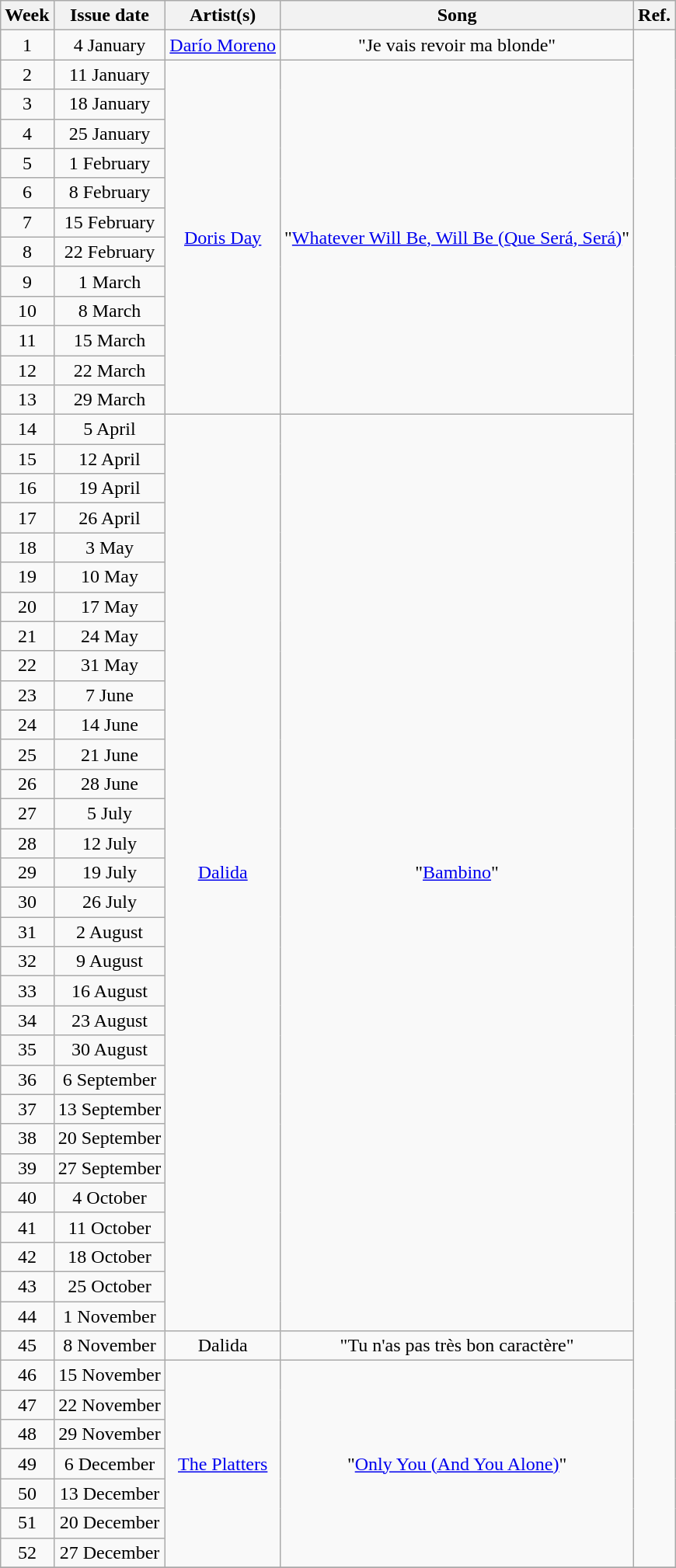<table class="wikitable" style="text-align: center">
<tr>
<th>Week</th>
<th>Issue date</th>
<th>Artist(s)</th>
<th>Song</th>
<th>Ref.</th>
</tr>
<tr>
<td>1</td>
<td>4 January</td>
<td rowspan="1"><a href='#'>Darío Moreno</a></td>
<td rowspan="1">"Je vais revoir ma blonde"</td>
<td rowspan="52"></td>
</tr>
<tr>
<td>2</td>
<td>11 January</td>
<td rowspan="12"><a href='#'>Doris Day</a></td>
<td rowspan="12">"<a href='#'>Whatever Will Be, Will Be (Que Será, Será)</a>"</td>
</tr>
<tr>
<td>3</td>
<td>18 January</td>
</tr>
<tr>
<td>4</td>
<td>25 January</td>
</tr>
<tr>
<td>5</td>
<td>1 February</td>
</tr>
<tr>
<td>6</td>
<td>8 February</td>
</tr>
<tr>
<td>7</td>
<td>15 February</td>
</tr>
<tr>
<td>8</td>
<td>22 February</td>
</tr>
<tr>
<td>9</td>
<td>1 March</td>
</tr>
<tr>
<td>10</td>
<td>8 March</td>
</tr>
<tr>
<td>11</td>
<td>15 March</td>
</tr>
<tr>
<td>12</td>
<td>22 March</td>
</tr>
<tr>
<td>13</td>
<td>29 March</td>
</tr>
<tr>
<td>14</td>
<td>5 April</td>
<td rowspan="31"><a href='#'>Dalida</a></td>
<td rowspan="31">"<a href='#'>Bambino</a>"</td>
</tr>
<tr>
<td>15</td>
<td>12 April</td>
</tr>
<tr>
<td>16</td>
<td>19 April</td>
</tr>
<tr>
<td>17</td>
<td>26 April</td>
</tr>
<tr>
<td>18</td>
<td>3 May</td>
</tr>
<tr>
<td>19</td>
<td>10 May</td>
</tr>
<tr>
<td>20</td>
<td>17 May</td>
</tr>
<tr>
<td>21</td>
<td>24 May</td>
</tr>
<tr>
<td>22</td>
<td>31 May</td>
</tr>
<tr>
<td>23</td>
<td>7 June</td>
</tr>
<tr>
<td>24</td>
<td>14 June</td>
</tr>
<tr>
<td>25</td>
<td>21 June</td>
</tr>
<tr>
<td>26</td>
<td>28 June</td>
</tr>
<tr>
<td>27</td>
<td>5 July</td>
</tr>
<tr>
<td>28</td>
<td>12 July</td>
</tr>
<tr>
<td>29</td>
<td>19 July</td>
</tr>
<tr>
<td>30</td>
<td>26 July</td>
</tr>
<tr>
<td>31</td>
<td>2 August</td>
</tr>
<tr>
<td>32</td>
<td>9 August</td>
</tr>
<tr>
<td>33</td>
<td>16 August</td>
</tr>
<tr>
<td>34</td>
<td>23 August</td>
</tr>
<tr>
<td>35</td>
<td>30 August</td>
</tr>
<tr>
<td>36</td>
<td>6 September</td>
</tr>
<tr>
<td>37</td>
<td>13 September</td>
</tr>
<tr>
<td>38</td>
<td>20 September</td>
</tr>
<tr>
<td>39</td>
<td>27 September</td>
</tr>
<tr>
<td>40</td>
<td>4 October</td>
</tr>
<tr>
<td>41</td>
<td>11 October</td>
</tr>
<tr>
<td>42</td>
<td>18 October</td>
</tr>
<tr>
<td>43</td>
<td>25 October</td>
</tr>
<tr>
<td>44</td>
<td>1 November</td>
</tr>
<tr>
<td>45</td>
<td>8 November</td>
<td rowspan="1">Dalida</td>
<td rowspan="1">"Tu n'as pas très bon caractère"</td>
</tr>
<tr>
<td>46</td>
<td>15 November</td>
<td rowspan="7"><a href='#'>The Platters</a></td>
<td rowspan="7">"<a href='#'>Only You (And You Alone)</a>"</td>
</tr>
<tr>
<td>47</td>
<td>22 November</td>
</tr>
<tr>
<td>48</td>
<td>29 November</td>
</tr>
<tr>
<td>49</td>
<td>6 December</td>
</tr>
<tr>
<td>50</td>
<td>13 December</td>
</tr>
<tr>
<td>51</td>
<td>20 December</td>
</tr>
<tr>
<td>52</td>
<td>27 December</td>
</tr>
<tr>
</tr>
</table>
